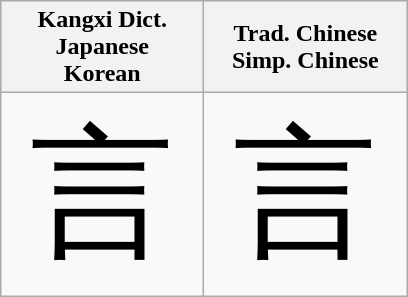<table class="wikitable">
<tr>
<th>Kangxi Dict.<br>Japanese<br>Korean</th>
<th>Trad. Chinese<br>Simp. Chinese</th>
</tr>
<tr style="font-size:6em;font-family:serif;line-height:100%;">
<td lang="ja">言</td>
<td lang="zh-Hans">言</td>
</tr>
</table>
